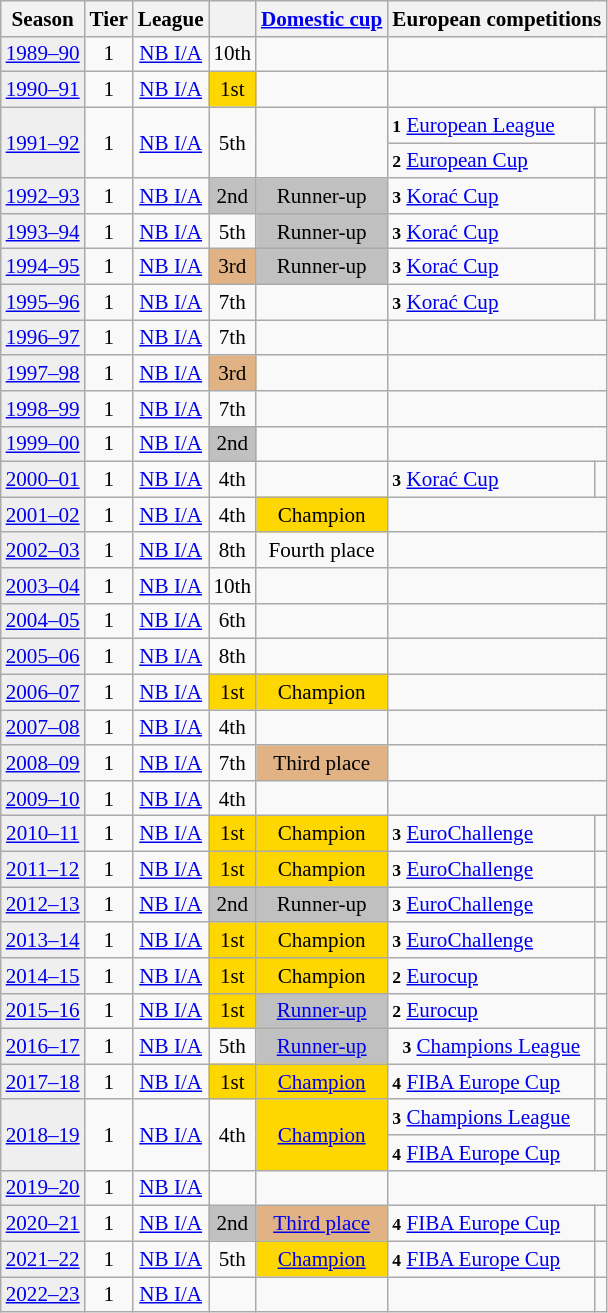<table class="wikitable" style="font-size:88%; text-align:center">
<tr bgcolor=>
<th>Season</th>
<th>Tier</th>
<th>League</th>
<th></th>
<th><a href='#'>Domestic cup</a></th>
<th colspan=2>European competitions</th>
</tr>
<tr>
<td style="background:#efefef;"><a href='#'>1989–90</a></td>
<td>1</td>
<td><a href='#'>NB I/A</a></td>
<td>10th</td>
<td></td>
<td colspan=2></td>
</tr>
<tr>
<td style="background:#efefef;"><a href='#'>1990–91</a></td>
<td>1</td>
<td><a href='#'>NB I/A</a></td>
<td style="background:gold">1st</td>
<td></td>
<td colspan=2></td>
</tr>
<tr>
<td rowspan=2 style="background:#efefef;"><a href='#'>1991–92</a></td>
<td rowspan=2>1</td>
<td rowspan=2><a href='#'>NB I/A</a></td>
<td rowspan=2>5th</td>
<td rowspan=2></td>
<td align=left><small><strong>1</strong></small> <a href='#'>European League</a></td>
<td></td>
</tr>
<tr>
<td align=left><small><strong>2</strong></small> <a href='#'>European Cup</a></td>
<td></td>
</tr>
<tr>
<td style="background:#efefef;"><a href='#'>1992–93</a></td>
<td>1</td>
<td><a href='#'>NB I/A</a></td>
<td style="background:silver">2nd</td>
<td style="background:silver">Runner-up</td>
<td align=left><small><strong>3</strong></small> <a href='#'>Korać Cup</a></td>
<td></td>
</tr>
<tr>
<td style="background:#efefef;"><a href='#'>1993–94</a></td>
<td>1</td>
<td><a href='#'>NB I/A</a></td>
<td>5th</td>
<td style="background:silver">Runner-up</td>
<td align=left><small><strong>3</strong></small> <a href='#'>Korać Cup</a></td>
<td></td>
</tr>
<tr>
<td style="background:#efefef;"><a href='#'>1994–95</a></td>
<td>1</td>
<td><a href='#'>NB I/A</a></td>
<td style="background:#e1b384">3rd</td>
<td style="background:silver">Runner-up</td>
<td align=left><small><strong>3</strong></small> <a href='#'>Korać Cup</a></td>
<td></td>
</tr>
<tr>
<td style="background:#efefef;"><a href='#'>1995–96</a></td>
<td>1</td>
<td><a href='#'>NB I/A</a></td>
<td>7th</td>
<td></td>
<td align=left><small><strong>3</strong></small> <a href='#'>Korać Cup</a></td>
<td></td>
</tr>
<tr>
<td style="background:#efefef;"><a href='#'>1996–97</a></td>
<td>1</td>
<td><a href='#'>NB I/A</a></td>
<td align=center>7th</td>
<td></td>
<td colspan=2></td>
</tr>
<tr>
<td style="background:#efefef;"><a href='#'>1997–98</a></td>
<td>1</td>
<td><a href='#'>NB I/A</a></td>
<td style="background:#e1b384">3rd</td>
<td></td>
<td colspan=2></td>
</tr>
<tr>
<td style="background:#efefef;"><a href='#'>1998–99</a></td>
<td>1</td>
<td><a href='#'>NB I/A</a></td>
<td align=center>7th</td>
<td></td>
<td colspan=2></td>
</tr>
<tr>
<td style="background:#efefef;"><a href='#'>1999–00</a></td>
<td>1</td>
<td><a href='#'>NB I/A</a></td>
<td style="background:silver">2nd</td>
<td></td>
<td colspan=2></td>
</tr>
<tr>
<td style="background:#efefef;"><a href='#'>2000–01</a></td>
<td>1</td>
<td><a href='#'>NB I/A</a></td>
<td>4th</td>
<td></td>
<td align=left><small><strong>3</strong></small> <a href='#'>Korać Cup</a></td>
<td></td>
</tr>
<tr>
<td style="background:#efefef;"><a href='#'>2001–02</a></td>
<td>1</td>
<td><a href='#'>NB I/A</a></td>
<td>4th</td>
<td style="background:gold">Champion</td>
<td colspan=2></td>
</tr>
<tr>
<td style="background:#efefef;"><a href='#'>2002–03</a></td>
<td>1</td>
<td><a href='#'>NB I/A</a></td>
<td>8th</td>
<td>Fourth place</td>
<td colspan=2></td>
</tr>
<tr>
<td style="background:#efefef;"><a href='#'>2003–04</a></td>
<td>1</td>
<td><a href='#'>NB I/A</a></td>
<td>10th</td>
<td></td>
<td colspan=2></td>
</tr>
<tr>
<td style="background:#efefef;"><a href='#'>2004–05</a></td>
<td>1</td>
<td><a href='#'>NB I/A</a></td>
<td>6th</td>
<td></td>
<td colspan=2></td>
</tr>
<tr>
<td style="background:#efefef;"><a href='#'>2005–06</a></td>
<td align="center">1</td>
<td><a href='#'>NB I/A</a></td>
<td>8th</td>
<td></td>
<td colspan=2></td>
</tr>
<tr>
<td style="background:#efefef;"><a href='#'>2006–07</a></td>
<td>1</td>
<td><a href='#'>NB I/A</a></td>
<td style="background:gold">1st</td>
<td style="background:gold">Champion</td>
<td colspan=2></td>
</tr>
<tr>
<td style="background:#efefef;"><a href='#'>2007–08</a></td>
<td>1</td>
<td><a href='#'>NB I/A</a></td>
<td>4th</td>
<td></td>
<td colspan=2></td>
</tr>
<tr>
<td style="background:#efefef;"><a href='#'>2008–09</a></td>
<td>1</td>
<td><a href='#'>NB I/A</a></td>
<td>7th</td>
<td style="background:#e1b384">Third place</td>
<td colspan=2></td>
</tr>
<tr>
<td style="background:#efefef;"><a href='#'>2009–10</a></td>
<td>1</td>
<td><a href='#'>NB I/A</a></td>
<td>4th</td>
<td></td>
<td colspan=2></td>
</tr>
<tr>
<td style="background:#efefef;"><a href='#'>2010–11</a></td>
<td>1</td>
<td><a href='#'>NB I/A</a></td>
<td style="background:gold">1st</td>
<td style="background:gold">Champion</td>
<td align=left><small><strong>3</strong></small> <a href='#'>EuroChallenge</a></td>
<td></td>
</tr>
<tr>
<td style="background:#efefef;"><a href='#'>2011–12</a></td>
<td>1</td>
<td><a href='#'>NB I/A</a></td>
<td style="background:gold">1st</td>
<td style="background:gold">Champion</td>
<td align=left><small><strong>3</strong></small> <a href='#'>EuroChallenge</a></td>
<td></td>
</tr>
<tr>
<td style="background:#efefef;"><a href='#'>2012–13</a></td>
<td>1</td>
<td><a href='#'>NB I/A</a></td>
<td style="background:silver">2nd</td>
<td style="background:silver">Runner-up</td>
<td align=left><small><strong>3</strong></small> <a href='#'>EuroChallenge</a></td>
<td></td>
</tr>
<tr>
<td style="background:#efefef;"><a href='#'>2013–14</a></td>
<td>1</td>
<td><a href='#'>NB I/A</a></td>
<td style="background:gold">1st</td>
<td style="background:gold">Champion</td>
<td align=left><small><strong>3</strong></small> <a href='#'>EuroChallenge</a></td>
<td></td>
</tr>
<tr>
<td style="background:#efefef;"><a href='#'>2014–15</a></td>
<td>1</td>
<td><a href='#'>NB I/A</a></td>
<td style="background:gold">1st</td>
<td style="background:gold">Champion</td>
<td align=left><small><strong>2</strong></small> <a href='#'>Eurocup</a></td>
<td></td>
</tr>
<tr>
<td style="background:#efefef;"><a href='#'>2015–16</a></td>
<td>1</td>
<td><a href='#'>NB I/A</a></td>
<td style="background:gold">1st</td>
<td style="background:silver"><a href='#'>Runner-up</a></td>
<td align=left><small><strong>2</strong></small> <a href='#'>Eurocup</a></td>
<td></td>
</tr>
<tr>
<td style="background:#efefef;"><a href='#'>2016–17</a></td>
<td>1</td>
<td><a href='#'>NB I/A</a></td>
<td>5th</td>
<td style="background:silver"><a href='#'>Runner-up</a></td>
<td><small><strong>3</strong></small> <a href='#'>Champions League</a></td>
<td></td>
</tr>
<tr>
<td style="background:#efefef;"><a href='#'>2017–18</a></td>
<td>1</td>
<td><a href='#'>NB I/A</a></td>
<td style="background:gold">1st</td>
<td style="background:gold"><a href='#'>Champion</a></td>
<td align=left><small><strong>4</strong></small> <a href='#'>FIBA Europe Cup</a></td>
<td></td>
</tr>
<tr>
<td rowspan=2 style="background:#efefef;"><a href='#'>2018–19</a></td>
<td rowspan=2>1</td>
<td rowspan=2><a href='#'>NB I/A</a></td>
<td rowspan=2>4th</td>
<td rowspan=2 style="background:gold"><a href='#'>Champion</a></td>
<td align=left><small><strong>3</strong></small> <a href='#'>Champions League</a></td>
<td></td>
</tr>
<tr>
<td align=left><small><strong>4</strong></small> <a href='#'>FIBA Europe Cup</a></td>
<td></td>
</tr>
<tr>
<td style="background:#efefef;"><a href='#'>2019–20</a></td>
<td>1</td>
<td><a href='#'>NB I/A</a></td>
<td></td>
<td></td>
<td colspan=2></td>
</tr>
<tr>
<td style="background:#efefef;"><a href='#'>2020–21</a></td>
<td>1</td>
<td><a href='#'>NB I/A</a></td>
<td style="background:silver">2nd</td>
<td style="background:#e1b384"><a href='#'>Third place</a></td>
<td align=left><small><strong>4</strong></small> <a href='#'>FIBA Europe Cup</a></td>
<td></td>
</tr>
<tr>
<td style="background:#efefef;"><a href='#'>2021–22</a></td>
<td>1</td>
<td><a href='#'>NB I/A</a></td>
<td>5th</td>
<td style="background:gold"><a href='#'>Champion</a></td>
<td align=left><small><strong>4</strong></small> <a href='#'>FIBA Europe Cup</a></td>
<td></td>
</tr>
<tr>
<td style="background:#efefef;"><a href='#'>2022–23</a></td>
<td>1</td>
<td><a href='#'>NB I/A</a></td>
<td align=center></td>
<td></td>
<td></td>
</tr>
</table>
